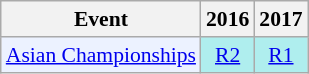<table style='font-size: 90%; text-align:center;' class='wikitable'>
<tr>
<th>Event</th>
<th>2016</th>
<th>2017</th>
</tr>
<tr>
<td bgcolor="#ECF2FF"; align="left"><a href='#'>Asian Championships</a></td>
<td bgcolor=AFEEEE><a href='#'>R2</a></td>
<td bgcolor=AFEEEE><a href='#'>R1</a></td>
</tr>
</table>
